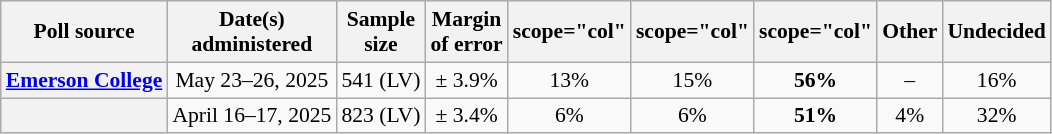<table class="wikitable plainrowheaders" style="text-align:center; font-size:90%;">
<tr>
<th scope="col">Poll source</th>
<th scope="col">Date(s)<br>administered</th>
<th scope="col">Sample<br>size</th>
<th scope="col">Margin<br>of error</th>
<th>scope="col" </th>
<th>scope="col" </th>
<th>scope="col" </th>
<th scope="col">Other</th>
<th scope="col">Undecided</th>
</tr>
<tr>
<th scope="row"><a href='#'>Emerson College</a></th>
<td>May 23–26, 2025</td>
<td>541 (LV)</td>
<td>± 3.9%</td>
<td>13%</td>
<td>15%</td>
<td><strong>56%</strong></td>
<td>–</td>
<td>16%</td>
</tr>
<tr>
<th scope="row"></th>
<td>April 16–17, 2025</td>
<td>823 (LV)</td>
<td>± 3.4%</td>
<td>6%</td>
<td>6%</td>
<td><strong>51%</strong></td>
<td>4%</td>
<td>32%</td>
</tr>
</table>
